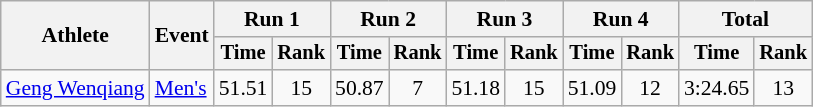<table class="wikitable" style="font-size:90%">
<tr>
<th rowspan="2">Athlete</th>
<th rowspan="2">Event</th>
<th colspan="2">Run 1</th>
<th colspan="2">Run 2</th>
<th colspan="2">Run 3</th>
<th colspan="2">Run 4</th>
<th colspan="2">Total</th>
</tr>
<tr style="font-size:95%">
<th>Time</th>
<th>Rank</th>
<th>Time</th>
<th>Rank</th>
<th>Time</th>
<th>Rank</th>
<th>Time</th>
<th>Rank</th>
<th>Time</th>
<th>Rank</th>
</tr>
<tr align=center>
<td align=left><a href='#'>Geng Wenqiang</a></td>
<td align=left><a href='#'>Men's</a></td>
<td>51.51</td>
<td>15</td>
<td>50.87</td>
<td>7</td>
<td>51.18</td>
<td>15</td>
<td>51.09</td>
<td>12</td>
<td>3:24.65</td>
<td>13</td>
</tr>
</table>
